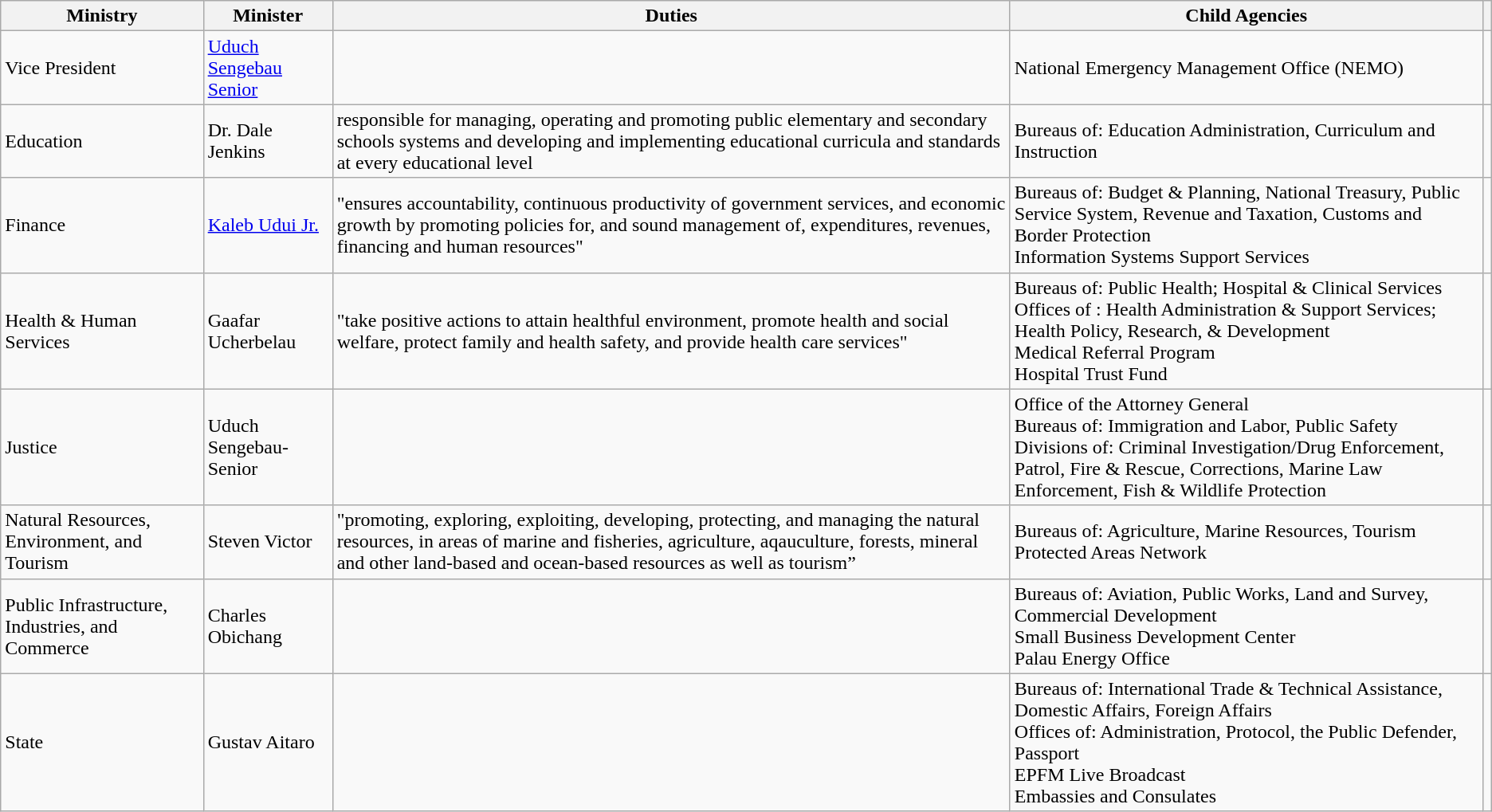<table class="wikitable">
<tr>
<th>Ministry</th>
<th>Minister</th>
<th>Duties</th>
<th>Child Agencies</th>
<th></th>
</tr>
<tr>
<td>Vice President</td>
<td><a href='#'>Uduch Sengebau Senior</a></td>
<td></td>
<td>National Emergency Management Office (NEMO)</td>
<td></td>
</tr>
<tr>
<td>Education</td>
<td>Dr. Dale Jenkins</td>
<td>responsible for managing, operating and promoting public elementary and secondary schools systems and developing and implementing educational curricula and standards at every educational level</td>
<td>Bureaus of: Education Administration, Curriculum and Instruction</td>
<td></td>
</tr>
<tr>
<td>Finance</td>
<td><a href='#'>Kaleb Udui Jr.</a></td>
<td>"ensures accountability, continuous productivity of government services, and economic growth by promoting policies for, and sound management of, expenditures, revenues, financing and human resources"</td>
<td>Bureaus of: Budget & Planning, National Treasury, Public Service System, Revenue and Taxation, Customs and Border Protection<br>Information Systems Support Services</td>
<td></td>
</tr>
<tr>
<td>Health & Human Services</td>
<td>Gaafar Ucherbelau</td>
<td>"take positive actions to attain healthful environment, promote health and social welfare, protect family and health safety, and provide health care services"</td>
<td>Bureaus of: Public Health; Hospital & Clinical Services<br>Offices of : Health Administration & Support Services; Health Policy, Research, & Development<br>Medical Referral Program<br>Hospital Trust Fund</td>
<td></td>
</tr>
<tr>
<td>Justice</td>
<td>Uduch Sengebau-Senior</td>
<td></td>
<td>Office of the Attorney General<br>Bureaus of: Immigration and Labor, Public Safety<br>Divisions of: Criminal Investigation/Drug Enforcement, Patrol, Fire & Rescue, Corrections, Marine Law Enforcement, Fish & Wildlife Protection</td>
<td></td>
</tr>
<tr>
<td>Natural Resources, Environment, and Tourism</td>
<td>Steven Victor</td>
<td>"promoting, exploring, exploiting, developing, protecting, and managing the natural resources, in areas of marine and fisheries, agriculture, aqauculture, forests, mineral and other land-based and ocean-based resources as well as tourism”</td>
<td>Bureaus of: Agriculture, Marine Resources, Tourism<br>Protected Areas Network</td>
<td></td>
</tr>
<tr>
<td>Public Infrastructure, Industries, and Commerce</td>
<td>Charles Obichang</td>
<td></td>
<td>Bureaus of: Aviation, Public Works, Land and Survey, Commercial Development<br>Small Business Development Center<br>Palau Energy Office</td>
<td></td>
</tr>
<tr>
<td>State</td>
<td>Gustav Aitaro</td>
<td></td>
<td>Bureaus of: International Trade & Technical Assistance, Domestic Affairs, Foreign Affairs<br>Offices of: Administration, Protocol, the Public Defender, Passport<br>EPFM Live Broadcast<br>Embassies and Consulates</td>
<td></td>
</tr>
</table>
